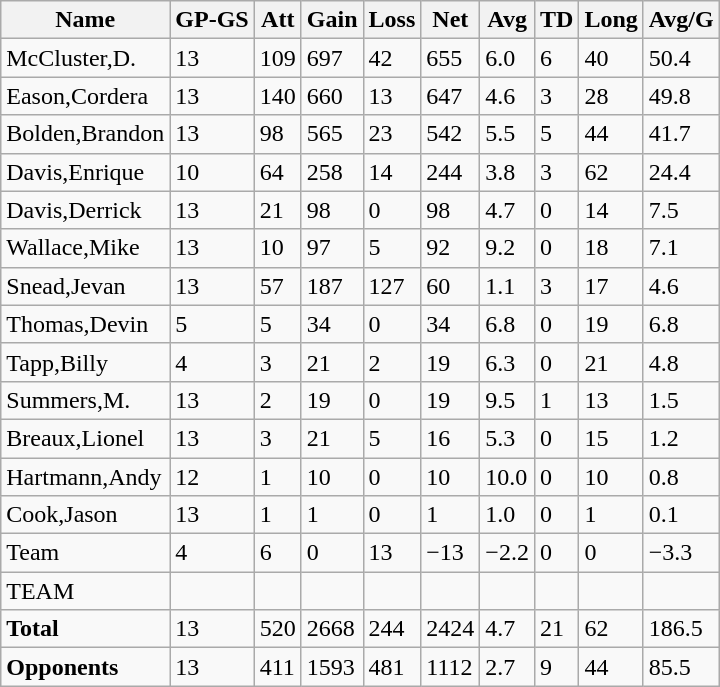<table class="wikitable" style="white-space:nowrap;">
<tr>
<th>Name</th>
<th>GP-GS</th>
<th>Att</th>
<th>Gain</th>
<th>Loss</th>
<th>Net</th>
<th>Avg</th>
<th>TD</th>
<th>Long</th>
<th>Avg/G</th>
</tr>
<tr>
<td>McCluster,D.</td>
<td>13</td>
<td>109</td>
<td>697</td>
<td>42</td>
<td>655</td>
<td>6.0</td>
<td>6</td>
<td>40</td>
<td>50.4</td>
</tr>
<tr>
<td>Eason,Cordera</td>
<td>13</td>
<td>140</td>
<td>660</td>
<td>13</td>
<td>647</td>
<td>4.6</td>
<td>3</td>
<td>28</td>
<td>49.8</td>
</tr>
<tr>
<td>Bolden,Brandon</td>
<td>13</td>
<td>98</td>
<td>565</td>
<td>23</td>
<td>542</td>
<td>5.5</td>
<td>5</td>
<td>44</td>
<td>41.7</td>
</tr>
<tr>
<td>Davis,Enrique</td>
<td>10</td>
<td>64</td>
<td>258</td>
<td>14</td>
<td>244</td>
<td>3.8</td>
<td>3</td>
<td>62</td>
<td>24.4</td>
</tr>
<tr>
<td>Davis,Derrick</td>
<td>13</td>
<td>21</td>
<td>98</td>
<td>0</td>
<td>98</td>
<td>4.7</td>
<td>0</td>
<td>14</td>
<td>7.5</td>
</tr>
<tr>
<td>Wallace,Mike</td>
<td>13</td>
<td>10</td>
<td>97</td>
<td>5</td>
<td>92</td>
<td>9.2</td>
<td>0</td>
<td>18</td>
<td>7.1</td>
</tr>
<tr>
<td>Snead,Jevan</td>
<td>13</td>
<td>57</td>
<td>187</td>
<td>127</td>
<td>60</td>
<td>1.1</td>
<td>3</td>
<td>17</td>
<td>4.6</td>
</tr>
<tr>
<td>Thomas,Devin</td>
<td>5</td>
<td>5</td>
<td>34</td>
<td>0</td>
<td>34</td>
<td>6.8</td>
<td>0</td>
<td>19</td>
<td>6.8</td>
</tr>
<tr>
<td>Tapp,Billy</td>
<td>4</td>
<td>3</td>
<td>21</td>
<td>2</td>
<td>19</td>
<td>6.3</td>
<td>0</td>
<td>21</td>
<td>4.8</td>
</tr>
<tr>
<td>Summers,M.</td>
<td>13</td>
<td>2</td>
<td>19</td>
<td>0</td>
<td>19</td>
<td>9.5</td>
<td>1</td>
<td>13</td>
<td>1.5</td>
</tr>
<tr>
<td>Breaux,Lionel</td>
<td>13</td>
<td>3</td>
<td>21</td>
<td>5</td>
<td>16</td>
<td>5.3</td>
<td>0</td>
<td>15</td>
<td>1.2</td>
</tr>
<tr>
<td>Hartmann,Andy</td>
<td>12</td>
<td>1</td>
<td>10</td>
<td>0</td>
<td>10</td>
<td>10.0</td>
<td>0</td>
<td>10</td>
<td>0.8</td>
</tr>
<tr>
<td>Cook,Jason</td>
<td>13</td>
<td>1</td>
<td>1</td>
<td>0</td>
<td>1</td>
<td>1.0</td>
<td>0</td>
<td>1</td>
<td>0.1</td>
</tr>
<tr>
<td>Team</td>
<td>4</td>
<td>6</td>
<td>0</td>
<td>13</td>
<td>−13</td>
<td>−2.2</td>
<td>0</td>
<td>0</td>
<td>−3.3</td>
</tr>
<tr>
<td>TEAM</td>
<td></td>
<td></td>
<td></td>
<td></td>
<td></td>
<td></td>
<td></td>
<td></td>
<td></td>
</tr>
<tr>
<td><strong>Total</strong></td>
<td>13</td>
<td>520</td>
<td>2668</td>
<td>244</td>
<td>2424</td>
<td>4.7</td>
<td>21</td>
<td>62</td>
<td>186.5</td>
</tr>
<tr>
<td><strong>Opponents</strong></td>
<td>13</td>
<td>411</td>
<td>1593</td>
<td>481</td>
<td>1112</td>
<td>2.7</td>
<td>9</td>
<td>44</td>
<td>85.5</td>
</tr>
</table>
